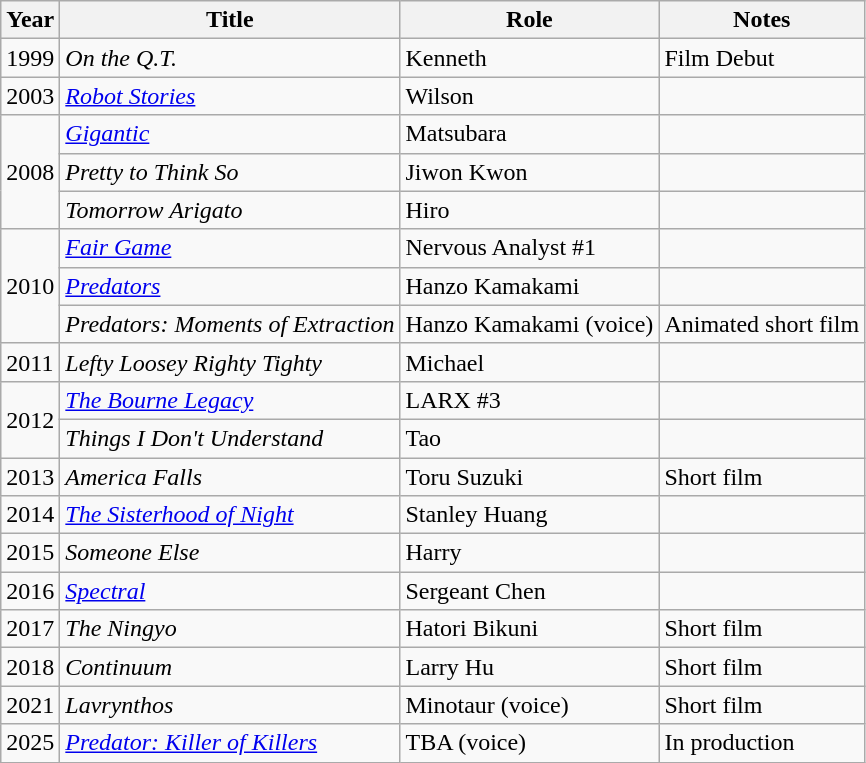<table class="wikitable">
<tr>
<th>Year</th>
<th>Title</th>
<th>Role</th>
<th>Notes</th>
</tr>
<tr>
<td>1999</td>
<td><em>On the Q.T.</em></td>
<td>Kenneth</td>
<td>Film Debut</td>
</tr>
<tr>
<td>2003</td>
<td><em><a href='#'>Robot Stories</a></em></td>
<td>Wilson</td>
<td></td>
</tr>
<tr>
<td rowspan=3>2008</td>
<td><em><a href='#'>Gigantic</a></em></td>
<td>Matsubara</td>
<td></td>
</tr>
<tr>
<td><em>Pretty to Think So</em></td>
<td>Jiwon Kwon</td>
<td></td>
</tr>
<tr>
<td><em>Tomorrow Arigato</em></td>
<td>Hiro</td>
<td></td>
</tr>
<tr>
<td rowspan=3>2010</td>
<td><em><a href='#'>Fair Game</a></em></td>
<td>Nervous Analyst #1</td>
<td></td>
</tr>
<tr>
<td><em><a href='#'>Predators</a></em></td>
<td>Hanzo Kamakami</td>
<td></td>
</tr>
<tr>
<td><em>Predators: Moments of Extraction</em></td>
<td>Hanzo Kamakami (voice)</td>
<td>Animated short film</td>
</tr>
<tr>
<td>2011</td>
<td><em>Lefty Loosey Righty Tighty</em></td>
<td>Michael</td>
<td></td>
</tr>
<tr>
<td rowspan=2>2012</td>
<td><em><a href='#'>The Bourne Legacy</a></em></td>
<td>LARX #3</td>
<td></td>
</tr>
<tr>
<td><em>Things I Don't Understand</em></td>
<td>Tao</td>
<td></td>
</tr>
<tr>
<td>2013</td>
<td><em>America Falls</em></td>
<td>Toru Suzuki</td>
<td>Short film</td>
</tr>
<tr>
<td>2014</td>
<td><em><a href='#'>The Sisterhood of Night</a></em></td>
<td>Stanley Huang</td>
<td></td>
</tr>
<tr>
<td>2015</td>
<td><em>Someone Else</em></td>
<td>Harry</td>
<td></td>
</tr>
<tr>
<td>2016</td>
<td><em><a href='#'>Spectral</a></em></td>
<td>Sergeant Chen</td>
<td></td>
</tr>
<tr>
<td>2017</td>
<td><em>The Ningyo</em></td>
<td>Hatori Bikuni</td>
<td>Short film</td>
</tr>
<tr>
<td>2018</td>
<td><em>Continuum</em></td>
<td>Larry Hu</td>
<td>Short film</td>
</tr>
<tr>
<td>2021</td>
<td><em>Lavrynthos</em></td>
<td>Minotaur (voice)</td>
<td>Short film</td>
</tr>
<tr>
<td>2025</td>
<td><em><a href='#'>Predator: Killer of Killers</a></em></td>
<td>TBA (voice)</td>
<td>In production</td>
</tr>
</table>
